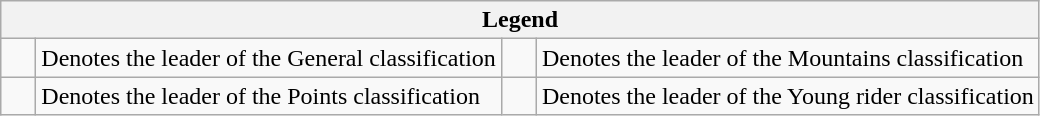<table class="wikitable">
<tr>
<th colspan=4>Legend</th>
</tr>
<tr>
<td>    </td>
<td>Denotes the leader of the General classification</td>
<td>    </td>
<td>Denotes the leader of the Mountains classification</td>
</tr>
<tr>
<td>    </td>
<td>Denotes the leader of the Points classification</td>
<td>    </td>
<td>Denotes the leader of the Young rider classification</td>
</tr>
</table>
